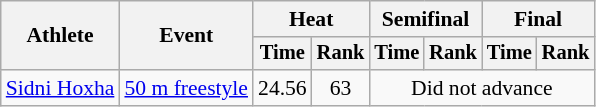<table class=wikitable style=font-size:90%>
<tr>
<th rowspan=2>Athlete</th>
<th rowspan=2>Event</th>
<th colspan=2>Heat</th>
<th colspan=2>Semifinal</th>
<th colspan=2>Final</th>
</tr>
<tr style="font-size:95%">
<th>Time</th>
<th>Rank</th>
<th>Time</th>
<th>Rank</th>
<th>Time</th>
<th>Rank</th>
</tr>
<tr align=center>
<td align=left><a href='#'>Sidni Hoxha</a></td>
<td align=left><a href='#'>50 m freestyle</a></td>
<td>24.56</td>
<td>63</td>
<td colspan=4>Did not advance</td>
</tr>
</table>
